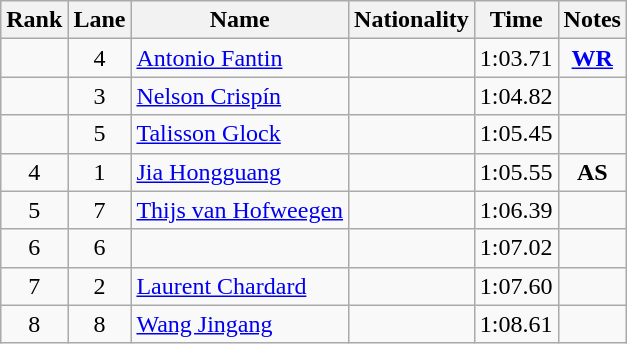<table class="wikitable sortable" style="text-align:center">
<tr>
<th>Rank</th>
<th>Lane</th>
<th>Name</th>
<th>Nationality</th>
<th>Time</th>
<th>Notes</th>
</tr>
<tr>
<td></td>
<td>4</td>
<td align=left><a href='#'>Antonio Fantin</a></td>
<td align=left></td>
<td>1:03.71</td>
<td><strong><a href='#'>WR</a></strong></td>
</tr>
<tr>
<td></td>
<td>3</td>
<td align=left><a href='#'>Nelson Crispín</a></td>
<td align=left></td>
<td>1:04.82</td>
<td></td>
</tr>
<tr>
<td></td>
<td>5</td>
<td align=left><a href='#'>Talisson Glock</a></td>
<td align=left></td>
<td>1:05.45</td>
<td></td>
</tr>
<tr>
<td>4</td>
<td>1</td>
<td align=left><a href='#'>Jia Hongguang</a></td>
<td align=left></td>
<td>1:05.55</td>
<td><strong>AS</strong></td>
</tr>
<tr>
<td>5</td>
<td>7</td>
<td align=left><a href='#'>Thijs van Hofweegen</a></td>
<td align=left></td>
<td>1:06.39</td>
<td></td>
</tr>
<tr>
<td>6</td>
<td>6</td>
<td align=left></td>
<td align=left></td>
<td>1:07.02</td>
<td></td>
</tr>
<tr>
<td>7</td>
<td>2</td>
<td align=left><a href='#'>Laurent Chardard</a></td>
<td align=left></td>
<td>1:07.60</td>
<td></td>
</tr>
<tr>
<td>8</td>
<td>8</td>
<td align=left><a href='#'>Wang Jingang</a></td>
<td align=left></td>
<td>1:08.61</td>
<td></td>
</tr>
</table>
